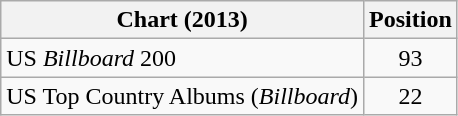<table class="wikitable">
<tr>
<th>Chart (2013)</th>
<th>Position</th>
</tr>
<tr>
<td>US <em>Billboard</em> 200</td>
<td style="text-align:center;">93</td>
</tr>
<tr>
<td>US Top Country Albums (<em>Billboard</em>)</td>
<td style="text-align:center;">22</td>
</tr>
</table>
